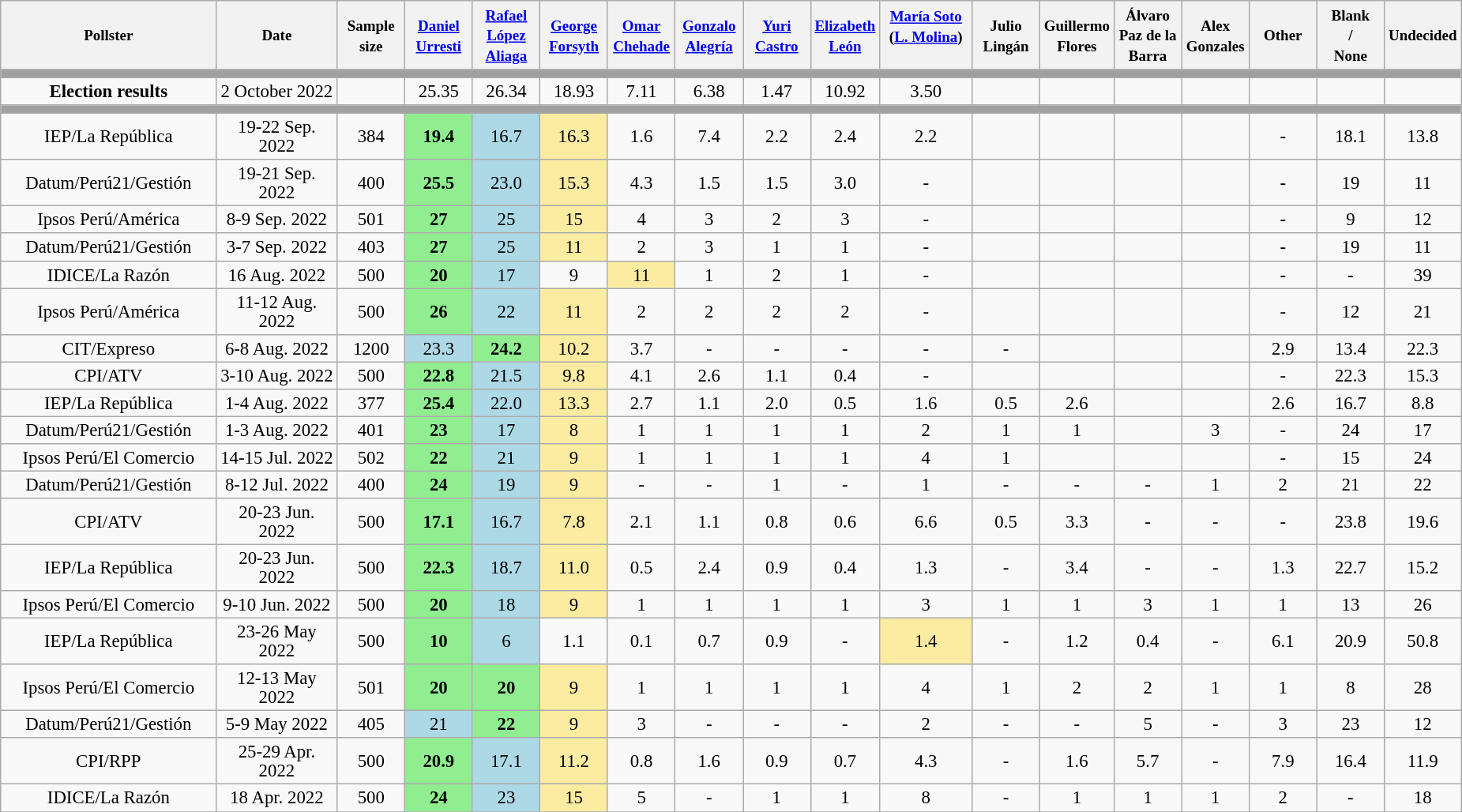<table class="wikitable" style="text-align:center; font-size:95%; line-height:16px;">
<tr>
<th style="width:175px;"><small>Pollster</small></th>
<th style="width:95px;"><small>Date</small></th>
<th style="width:50px;"><small>Sample size</small></th>
<th style="width:50px;"><small><a href='#'>Daniel Urresti</a></small><br></th>
<th style="width:50px;"><small><a href='#'>Rafael López Aliaga</a></small><br></th>
<th style="width:50px;"><small><a href='#'>George Forsyth</a></small><br></th>
<th style="width:50px;"><small><a href='#'>Omar Chehade</a></small><br></th>
<th style="width:50px;"><small><a href='#'>Gonzalo Alegría</a></small><br></th>
<th style="width:50px;"><small><a href='#'>Yuri Castro</a></small><br></th>
<th style="width:50px;"><small><a href='#'>Elizabeth León</a></small><br></th>
<th style="width:71px;"><small><a href='#'>María Soto</a> (<a href='#'>L. Molina</a>)<br></small><br></th>
<th style="width:50px;"><small>Julio Lingán</small><br></th>
<th style="width:50px;"><small>Guillermo Flores</small><br></th>
<th style="width:50px;"><small>Álvaro Paz de la Barra</small><br></th>
<th style="width:50px;"><small>Alex Gonzales</small><br></th>
<th style="width:50px;"><small>Other</small></th>
<th style="width:50px;"><small>Blank<br>/<br>None</small></th>
<th style="width:50px;"><small>Undecided</small></th>
</tr>
<tr>
<td colspan="19" style="background:#A0A0A0"></td>
</tr>
<tr>
<td><strong>Election results</strong></td>
<td 2 October 2022>2 October 2022</td>
<td></td>
<td>25.35</td>
<td>26.34</td>
<td>18.93</td>
<td>7.11</td>
<td>6.38</td>
<td>1.47</td>
<td>10.92</td>
<td>3.50</td>
<td></td>
<td></td>
<td></td>
<td></td>
<td></td>
<td></td>
<td></td>
</tr>
<tr>
<td colspan="19" style="background:#A0A0A0"></td>
</tr>
<tr>
<td>IEP/La República</td>
<td>19-22 Sep. 2022</td>
<td>384</td>
<td style="background:lightgreen"><strong>19.4</strong></td>
<td style="background:lightblue">16.7</td>
<td style="background:#fceca2">16.3</td>
<td>1.6</td>
<td>7.4</td>
<td>2.2</td>
<td>2.4</td>
<td>2.2</td>
<td></td>
<td></td>
<td></td>
<td></td>
<td>-</td>
<td>18.1</td>
<td>13.8</td>
</tr>
<tr>
<td>Datum/Perú21/Gestión</td>
<td>19-21 Sep. 2022</td>
<td>400</td>
<td style="background:lightgreen"><strong>25.5</strong></td>
<td style="background:lightblue">23.0</td>
<td style="background:#fceca2">15.3</td>
<td>4.3</td>
<td>1.5</td>
<td>1.5</td>
<td>3.0</td>
<td>-</td>
<td></td>
<td></td>
<td></td>
<td></td>
<td>-</td>
<td>19</td>
<td>11</td>
</tr>
<tr>
<td>Ipsos Perú/América</td>
<td>8-9 Sep. 2022</td>
<td>501</td>
<td style="background:lightgreen"><strong>27</strong></td>
<td style="background:lightblue">25</td>
<td style="background:#fceca2">15</td>
<td>4</td>
<td>3</td>
<td>2</td>
<td>3</td>
<td>-</td>
<td></td>
<td></td>
<td></td>
<td></td>
<td>-</td>
<td>9</td>
<td>12</td>
</tr>
<tr>
<td>Datum/Perú21/Gestión</td>
<td>3-7 Sep. 2022</td>
<td>403</td>
<td style="background:lightgreen"><strong>27</strong></td>
<td style="background:lightblue">25</td>
<td style="background:#fceca2">11</td>
<td>2</td>
<td>3</td>
<td>1</td>
<td>1</td>
<td>-</td>
<td></td>
<td></td>
<td></td>
<td></td>
<td>-</td>
<td>19</td>
<td>11</td>
</tr>
<tr>
<td>IDICE/La Razón</td>
<td>16 Aug. 2022</td>
<td>500</td>
<td style="background:lightgreen"><strong>20</strong></td>
<td style="background:lightblue">17</td>
<td>9</td>
<td style="background:#fceca2">11</td>
<td>1</td>
<td>2</td>
<td>1</td>
<td>-</td>
<td></td>
<td></td>
<td></td>
<td></td>
<td>-</td>
<td>-</td>
<td>39</td>
</tr>
<tr>
<td>Ipsos Perú/América</td>
<td>11-12 Aug. 2022</td>
<td>500</td>
<td style="background:lightgreen"><strong>26</strong></td>
<td style="background:lightblue">22</td>
<td style="background:#fceca2">11</td>
<td>2</td>
<td>2</td>
<td>2</td>
<td>2</td>
<td>-</td>
<td></td>
<td></td>
<td></td>
<td></td>
<td>-</td>
<td>12</td>
<td>21</td>
</tr>
<tr>
<td>CIT/Expreso</td>
<td>6-8 Aug. 2022</td>
<td>1200</td>
<td style="background:lightblue">23.3</td>
<td style="background:lightgreen"><strong>24.2</strong></td>
<td style="background:#fceca2">10.2</td>
<td>3.7</td>
<td>-</td>
<td>-</td>
<td>-</td>
<td>-</td>
<td>-</td>
<td></td>
<td></td>
<td></td>
<td>2.9</td>
<td>13.4</td>
<td>22.3</td>
</tr>
<tr>
<td>CPI/ATV</td>
<td>3-10 Aug. 2022</td>
<td>500</td>
<td style="background:lightgreen"><strong>22.8</strong></td>
<td style="background:lightblue">21.5</td>
<td style="background:#fceca2">9.8</td>
<td>4.1</td>
<td>2.6</td>
<td>1.1</td>
<td>0.4</td>
<td>-</td>
<td></td>
<td></td>
<td></td>
<td></td>
<td>-</td>
<td>22.3</td>
<td>15.3</td>
</tr>
<tr>
<td>IEP/La República</td>
<td>1-4 Aug. 2022</td>
<td>377</td>
<td style="background:lightgreen"><strong>25.4</strong></td>
<td style="background:lightblue">22.0</td>
<td style="background:#fceca2">13.3</td>
<td>2.7</td>
<td>1.1</td>
<td>2.0</td>
<td>0.5</td>
<td>1.6</td>
<td>0.5</td>
<td>2.6</td>
<td></td>
<td></td>
<td>2.6</td>
<td>16.7</td>
<td>8.8</td>
</tr>
<tr>
<td>Datum/Perú21/Gestión</td>
<td>1-3 Aug. 2022</td>
<td>401</td>
<td style="background:lightgreen"><strong>23</strong></td>
<td style="background:lightblue">17</td>
<td style="background:#fceca2">8</td>
<td>1</td>
<td>1</td>
<td>1</td>
<td>1</td>
<td>2</td>
<td>1</td>
<td>1</td>
<td></td>
<td>3</td>
<td>-</td>
<td>24</td>
<td>17</td>
</tr>
<tr>
<td>Ipsos Perú/El Comercio</td>
<td>14-15 Jul. 2022</td>
<td>502</td>
<td style="background:lightgreen"><strong>22</strong></td>
<td style="background:lightblue">21</td>
<td style="background:#fceca2">9</td>
<td>1</td>
<td>1</td>
<td>1</td>
<td>1</td>
<td>4</td>
<td>1</td>
<td></td>
<td></td>
<td></td>
<td>-</td>
<td>15</td>
<td>24</td>
</tr>
<tr>
<td>Datum/Perú21/Gestión</td>
<td>8-12 Jul. 2022</td>
<td>400</td>
<td style="background:lightgreen"><strong>24</strong></td>
<td style="background:lightblue">19</td>
<td style="background:#fceca2">9</td>
<td>-</td>
<td>-</td>
<td>1</td>
<td>-</td>
<td>1</td>
<td>-</td>
<td>-</td>
<td>-</td>
<td>1</td>
<td>2</td>
<td>21</td>
<td>22</td>
</tr>
<tr>
<td>CPI/ATV</td>
<td>20-23 Jun. 2022</td>
<td>500</td>
<td style="background:lightgreen"><strong>17.1</strong></td>
<td style="background:lightblue">16.7</td>
<td style="background:#fceca2">7.8</td>
<td>2.1</td>
<td>1.1</td>
<td>0.8</td>
<td>0.6</td>
<td>6.6</td>
<td>0.5</td>
<td>3.3</td>
<td>-</td>
<td>-</td>
<td>-</td>
<td>23.8</td>
<td>19.6</td>
</tr>
<tr>
<td>IEP/La República</td>
<td>20-23 Jun. 2022</td>
<td>500</td>
<td style="background:lightgreen"><strong>22.3</strong></td>
<td style="background:lightblue">18.7</td>
<td style="background:#fceca2">11.0</td>
<td>0.5</td>
<td>2.4</td>
<td>0.9</td>
<td>0.4</td>
<td>1.3</td>
<td>-</td>
<td>3.4</td>
<td>-</td>
<td>-</td>
<td>1.3</td>
<td>22.7</td>
<td>15.2</td>
</tr>
<tr>
<td>Ipsos Perú/El Comercio</td>
<td>9-10 Jun. 2022</td>
<td>500</td>
<td style="background:lightgreen"><strong>20</strong></td>
<td style="background:lightblue">18</td>
<td style="background:#fceca2">9</td>
<td>1</td>
<td>1</td>
<td>1</td>
<td>1</td>
<td>3</td>
<td>1</td>
<td>1</td>
<td>3</td>
<td>1</td>
<td>1</td>
<td>13</td>
<td>26</td>
</tr>
<tr>
<td>IEP/La República</td>
<td>23-26 May 2022</td>
<td>500</td>
<td style="background:lightgreen"><strong>10</strong></td>
<td style="background:lightblue">6</td>
<td>1.1</td>
<td>0.1</td>
<td>0.7</td>
<td>0.9</td>
<td>-</td>
<td style="background:#fceca2">1.4</td>
<td>-</td>
<td>1.2</td>
<td>0.4</td>
<td>-</td>
<td>6.1</td>
<td>20.9</td>
<td>50.8</td>
</tr>
<tr>
<td>Ipsos Perú/El Comercio</td>
<td>12-13 May 2022</td>
<td>501</td>
<td style="background:lightgreen"><strong>20</strong></td>
<td style="background:lightgreen"><strong>20</strong></td>
<td style="background:#fceca2">9</td>
<td>1</td>
<td>1</td>
<td>1</td>
<td>1</td>
<td>4</td>
<td>1</td>
<td>2</td>
<td>2</td>
<td>1</td>
<td>1</td>
<td>8</td>
<td>28</td>
</tr>
<tr>
<td>Datum/Perú21/Gestión</td>
<td>5-9 May 2022</td>
<td>405</td>
<td style="background:lightblue">21</td>
<td style="background:lightgreen"><strong>22</strong></td>
<td style="background:#fceca2">9</td>
<td>3</td>
<td>-</td>
<td>-</td>
<td>-</td>
<td>2</td>
<td>-</td>
<td>-</td>
<td>5</td>
<td>-</td>
<td>3</td>
<td>23</td>
<td>12</td>
</tr>
<tr>
<td>CPI/RPP</td>
<td>25-29 Apr. 2022</td>
<td>500</td>
<td style="background:lightgreen"><strong>20.9</strong></td>
<td style="background:lightblue">17.1</td>
<td style="background:#fceca2">11.2</td>
<td>0.8</td>
<td>1.6</td>
<td>0.9</td>
<td>0.7</td>
<td>4.3</td>
<td>-</td>
<td>1.6</td>
<td>5.7</td>
<td>-</td>
<td>7.9</td>
<td>16.4</td>
<td>11.9</td>
</tr>
<tr>
<td>IDICE/La Razón</td>
<td>18 Apr. 2022</td>
<td>500</td>
<td style="background:lightgreen"><strong>24</strong></td>
<td style="background:lightblue">23</td>
<td style="background:#fceca2">15</td>
<td>5</td>
<td>-</td>
<td>1</td>
<td>1</td>
<td>8</td>
<td>-</td>
<td>1</td>
<td>1</td>
<td>1</td>
<td>2</td>
<td>-</td>
<td>18</td>
</tr>
<tr>
</tr>
</table>
